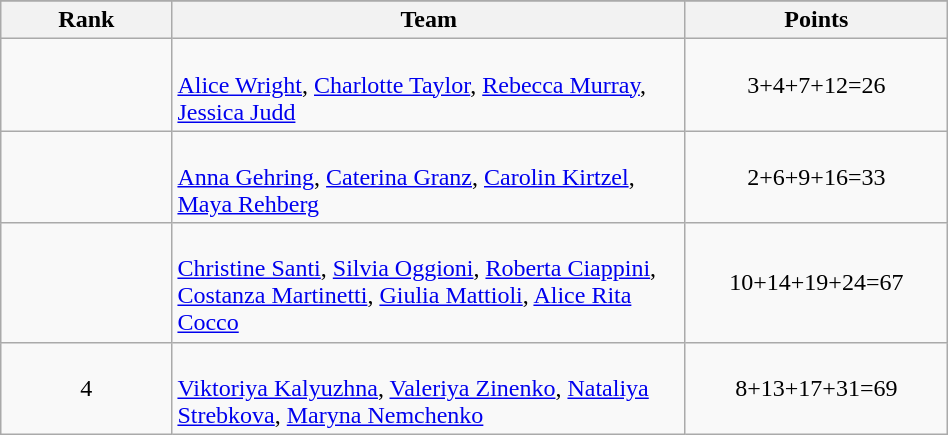<table class="wikitable" style="text-align:center;" width="50%">
<tr>
</tr>
<tr>
<th width=10%>Rank</th>
<th width=30%>Team</th>
<th width=10%>Points</th>
</tr>
<tr>
<td></td>
<td align=left><br><a href='#'>Alice Wright</a>, <a href='#'>Charlotte Taylor</a>, <a href='#'>Rebecca Murray</a>, <a href='#'>Jessica Judd</a></td>
<td>3+4+7+12=26</td>
</tr>
<tr>
<td></td>
<td align=left><br><a href='#'>Anna Gehring</a>, <a href='#'>Caterina Granz</a>, <a href='#'>Carolin Kirtzel</a>, <a href='#'>Maya Rehberg</a></td>
<td>2+6+9+16=33</td>
</tr>
<tr>
<td></td>
<td align=left><br><a href='#'>Christine Santi</a>, <a href='#'>Silvia Oggioni</a>, <a href='#'>Roberta Ciappini</a>, <a href='#'>Costanza Martinetti</a>, <a href='#'>Giulia Mattioli</a>, <a href='#'>Alice Rita Cocco</a></td>
<td>10+14+19+24=67</td>
</tr>
<tr>
<td>4</td>
<td align=left><br><a href='#'>Viktoriya Kalyuzhna</a>, <a href='#'>Valeriya Zinenko</a>, <a href='#'>Nataliya Strebkova</a>, <a href='#'>Maryna Nemchenko</a></td>
<td>8+13+17+31=69</td>
</tr>
</table>
